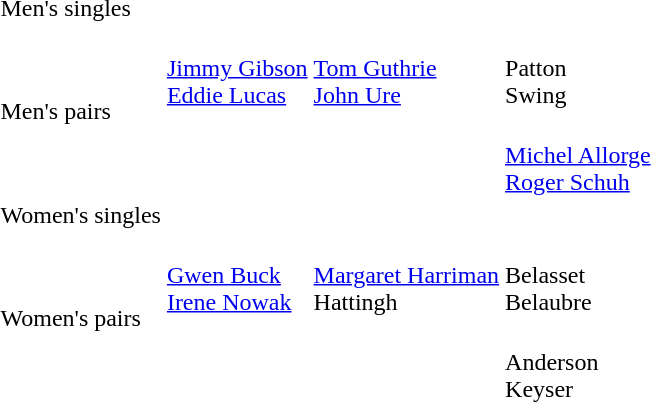<table>
<tr>
<td>Men's singles<br></td>
<td></td>
<td></td>
<td></td>
</tr>
<tr>
<td rowspan="2">Men's pairs<br></td>
<td rowspan="2" valign=top> <br> <a href='#'>Jimmy Gibson</a> <br> <a href='#'>Eddie Lucas</a></td>
<td rowspan="2" valign=top> <br> <a href='#'>Tom Guthrie</a> <br> <a href='#'>John Ure</a></td>
<td valign=top> <br> Patton <br> Swing</td>
</tr>
<tr>
<td valign=top> <br> <a href='#'>Michel Allorge</a> <br> <a href='#'>Roger Schuh</a></td>
</tr>
<tr>
<td rowspan="2">Women's singles<br></td>
<td rowspan="2"></td>
<td rowspan="2"></td>
<td></td>
</tr>
<tr>
<td></td>
</tr>
<tr>
<td rowspan="2">Women's pairs<br></td>
<td rowspan="2" valign=top> <br> <a href='#'>Gwen Buck</a> <br> <a href='#'>Irene Nowak</a></td>
<td rowspan="2" valign=top> <br> <a href='#'>Margaret Harriman</a> <br> Hattingh</td>
<td valign=top> <br> Belasset <br> Belaubre</td>
</tr>
<tr>
<td valign=top> <br> Anderson <br> Keyser</td>
</tr>
</table>
